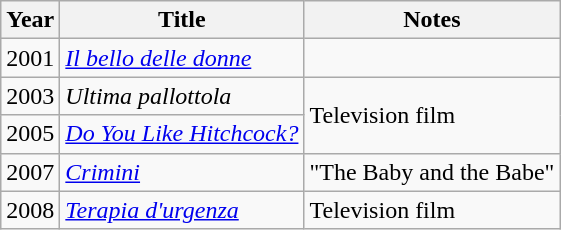<table class="wikitable">
<tr>
<th>Year</th>
<th>Title</th>
<th>Notes</th>
</tr>
<tr>
<td>2001</td>
<td><em><a href='#'>Il bello delle donne</a></em></td>
<td></td>
</tr>
<tr>
<td>2003</td>
<td><em>Ultima pallottola</em></td>
<td rowspan="2">Television film</td>
</tr>
<tr>
<td>2005</td>
<td><em><a href='#'>Do You Like Hitchcock?</a></em></td>
</tr>
<tr>
<td>2007</td>
<td><em><a href='#'>Crimini</a></em></td>
<td>"The Baby and the Babe"</td>
</tr>
<tr>
<td>2008</td>
<td><em><a href='#'>Terapia d'urgenza</a></em></td>
<td>Television film</td>
</tr>
</table>
